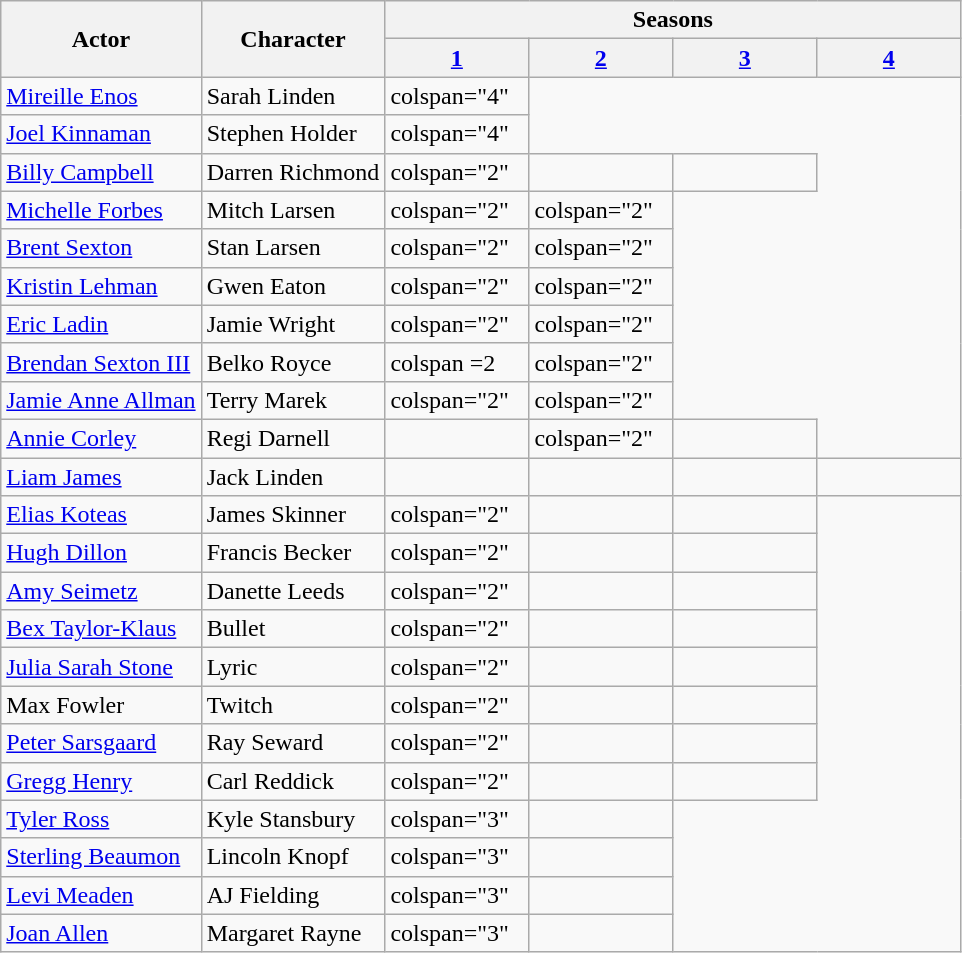<table class="wikitable">
<tr>
<th rowspan="2">Actor</th>
<th rowspan="2">Character</th>
<th colspan="4">Seasons</th>
</tr>
<tr>
<th style="width:15%;"><a href='#'>1</a></th>
<th style="width:15%;"><a href='#'>2</a></th>
<th style="width:15%;"><a href='#'>3</a></th>
<th style="width:15%;"><a href='#'>4</a></th>
</tr>
<tr>
<td><a href='#'>Mireille Enos</a></td>
<td>Sarah Linden</td>
<td>colspan="4" </td>
</tr>
<tr>
<td><a href='#'>Joel Kinnaman</a></td>
<td>Stephen Holder</td>
<td>colspan="4" </td>
</tr>
<tr>
<td><a href='#'>Billy Campbell</a></td>
<td>Darren Richmond</td>
<td>colspan="2" </td>
<td></td>
<td></td>
</tr>
<tr>
<td><a href='#'>Michelle Forbes</a></td>
<td>Mitch Larsen</td>
<td>colspan="2" </td>
<td>colspan="2" </td>
</tr>
<tr>
<td><a href='#'>Brent Sexton</a></td>
<td>Stan Larsen</td>
<td>colspan="2" </td>
<td>colspan="2" </td>
</tr>
<tr>
<td><a href='#'>Kristin Lehman</a></td>
<td>Gwen Eaton</td>
<td>colspan="2" </td>
<td>colspan="2" </td>
</tr>
<tr>
<td><a href='#'>Eric Ladin</a></td>
<td>Jamie Wright</td>
<td>colspan="2" </td>
<td>colspan="2" </td>
</tr>
<tr>
<td><a href='#'>Brendan Sexton III</a></td>
<td>Belko Royce</td>
<td>colspan =2 </td>
<td>colspan="2" </td>
</tr>
<tr>
<td><a href='#'>Jamie Anne Allman</a></td>
<td>Terry Marek</td>
<td>colspan="2" </td>
<td>colspan="2" </td>
</tr>
<tr>
<td><a href='#'>Annie Corley</a></td>
<td>Regi Darnell</td>
<td></td>
<td>colspan="2" </td>
<td></td>
</tr>
<tr>
<td><a href='#'>Liam James</a></td>
<td>Jack Linden</td>
<td></td>
<td></td>
<td></td>
<td></td>
</tr>
<tr>
<td><a href='#'>Elias Koteas</a></td>
<td>James Skinner</td>
<td>colspan="2" </td>
<td></td>
<td></td>
</tr>
<tr>
<td><a href='#'>Hugh Dillon</a></td>
<td>Francis Becker</td>
<td>colspan="2" </td>
<td></td>
<td></td>
</tr>
<tr>
<td><a href='#'>Amy Seimetz</a></td>
<td>Danette Leeds</td>
<td>colspan="2" </td>
<td></td>
<td></td>
</tr>
<tr>
<td><a href='#'>Bex Taylor-Klaus</a></td>
<td>Bullet</td>
<td>colspan="2" </td>
<td></td>
<td></td>
</tr>
<tr>
<td><a href='#'>Julia Sarah Stone</a></td>
<td>Lyric</td>
<td>colspan="2" </td>
<td></td>
<td></td>
</tr>
<tr>
<td>Max Fowler</td>
<td>Twitch</td>
<td>colspan="2" </td>
<td></td>
<td></td>
</tr>
<tr>
<td><a href='#'>Peter Sarsgaard</a></td>
<td>Ray Seward</td>
<td>colspan="2" </td>
<td></td>
<td></td>
</tr>
<tr>
<td><a href='#'>Gregg Henry</a></td>
<td>Carl Reddick</td>
<td>colspan="2" </td>
<td></td>
<td></td>
</tr>
<tr>
<td><a href='#'>Tyler Ross</a></td>
<td>Kyle Stansbury</td>
<td>colspan="3" </td>
<td></td>
</tr>
<tr>
<td><a href='#'>Sterling Beaumon</a></td>
<td>Lincoln Knopf</td>
<td>colspan="3" </td>
<td></td>
</tr>
<tr>
<td><a href='#'>Levi Meaden</a></td>
<td>AJ Fielding</td>
<td>colspan="3" </td>
<td></td>
</tr>
<tr>
<td><a href='#'>Joan Allen</a></td>
<td>Margaret Rayne</td>
<td>colspan="3" </td>
<td></td>
</tr>
</table>
